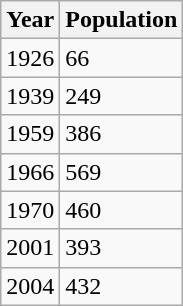<table class="wikitable">
<tr>
<th>Year</th>
<th>Population</th>
</tr>
<tr>
<td>1926</td>
<td>66</td>
</tr>
<tr>
<td>1939</td>
<td>249</td>
</tr>
<tr>
<td>1959</td>
<td>386</td>
</tr>
<tr>
<td>1966</td>
<td>569</td>
</tr>
<tr>
<td>1970</td>
<td>460</td>
</tr>
<tr>
<td>2001</td>
<td>393</td>
</tr>
<tr>
<td>2004</td>
<td>432</td>
</tr>
</table>
